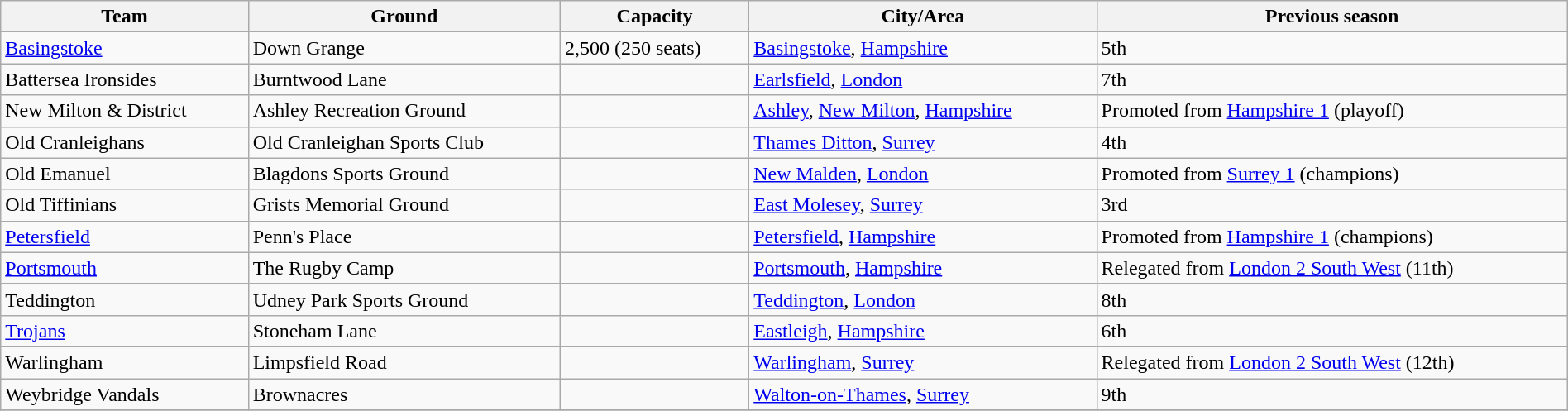<table class="wikitable sortable" width=100%>
<tr>
<th>Team</th>
<th>Ground</th>
<th>Capacity</th>
<th>City/Area</th>
<th>Previous season</th>
</tr>
<tr>
<td><a href='#'>Basingstoke</a></td>
<td>Down Grange</td>
<td>2,500 (250 seats)</td>
<td><a href='#'>Basingstoke</a>, <a href='#'>Hampshire</a></td>
<td>5th</td>
</tr>
<tr>
<td>Battersea Ironsides</td>
<td>Burntwood Lane</td>
<td></td>
<td><a href='#'>Earlsfield</a>, <a href='#'>London</a></td>
<td>7th</td>
</tr>
<tr>
<td>New Milton & District</td>
<td>Ashley Recreation Ground</td>
<td></td>
<td><a href='#'>Ashley</a>, <a href='#'>New Milton</a>, <a href='#'>Hampshire</a></td>
<td>Promoted from <a href='#'>Hampshire 1</a> (playoff)</td>
</tr>
<tr>
<td>Old Cranleighans</td>
<td>Old Cranleighan Sports Club</td>
<td></td>
<td><a href='#'>Thames Ditton</a>, <a href='#'>Surrey</a></td>
<td>4th</td>
</tr>
<tr>
<td>Old Emanuel</td>
<td>Blagdons Sports Ground</td>
<td></td>
<td><a href='#'>New Malden</a>, <a href='#'>London</a></td>
<td>Promoted from <a href='#'>Surrey 1</a> (champions)</td>
</tr>
<tr>
<td>Old Tiffinians</td>
<td>Grists Memorial Ground</td>
<td></td>
<td><a href='#'>East Molesey</a>, <a href='#'>Surrey</a></td>
<td>3rd</td>
</tr>
<tr>
<td><a href='#'>Petersfield</a></td>
<td>Penn's Place</td>
<td></td>
<td><a href='#'>Petersfield</a>, <a href='#'>Hampshire</a></td>
<td>Promoted from <a href='#'>Hampshire 1</a> (champions)</td>
</tr>
<tr>
<td><a href='#'>Portsmouth</a></td>
<td>The Rugby Camp</td>
<td></td>
<td><a href='#'>Portsmouth</a>, <a href='#'>Hampshire</a></td>
<td>Relegated from <a href='#'>London 2 South West</a> (11th)</td>
</tr>
<tr>
<td>Teddington</td>
<td>Udney Park Sports Ground</td>
<td></td>
<td><a href='#'>Teddington</a>, <a href='#'>London</a></td>
<td>8th</td>
</tr>
<tr>
<td><a href='#'>Trojans</a></td>
<td>Stoneham Lane</td>
<td></td>
<td><a href='#'>Eastleigh</a>, <a href='#'>Hampshire</a></td>
<td>6th</td>
</tr>
<tr>
<td>Warlingham</td>
<td>Limpsfield Road</td>
<td></td>
<td><a href='#'>Warlingham</a>, <a href='#'>Surrey</a></td>
<td>Relegated from <a href='#'>London 2 South West</a> (12th)</td>
</tr>
<tr>
<td>Weybridge Vandals</td>
<td>Brownacres</td>
<td></td>
<td><a href='#'>Walton-on-Thames</a>, <a href='#'>Surrey</a></td>
<td>9th</td>
</tr>
<tr>
</tr>
</table>
